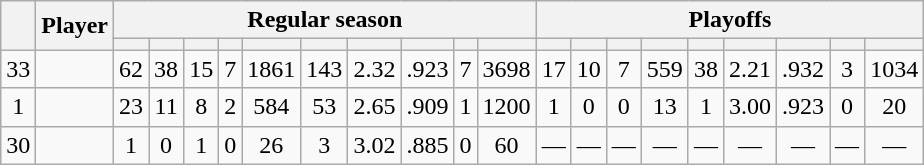<table class="wikitable plainrowheaders" style="text-align:center;">
<tr>
<th scope="col" rowspan="2"></th>
<th scope="col" rowspan="2">Player</th>
<th scope=colgroup colspan=10>Regular season</th>
<th scope=colgroup colspan=9>Playoffs</th>
</tr>
<tr>
<th scope="col"></th>
<th scope="col"></th>
<th scope="col"></th>
<th scope="col"></th>
<th scope="col"></th>
<th scope="col"></th>
<th scope="col"></th>
<th scope="col"></th>
<th scope="col"></th>
<th scope="col"></th>
<th scope="col"></th>
<th scope="col"></th>
<th scope="col"></th>
<th scope="col"></th>
<th scope="col"></th>
<th scope="col"></th>
<th scope="col"></th>
<th scope="col"></th>
<th scope="col"></th>
</tr>
<tr>
<td scope="row">33</td>
<td align="left"></td>
<td>62</td>
<td>38</td>
<td>15</td>
<td>7</td>
<td>1861</td>
<td>143</td>
<td>2.32</td>
<td>.923</td>
<td>7</td>
<td>3698</td>
<td>17</td>
<td>10</td>
<td>7</td>
<td>559</td>
<td>38</td>
<td>2.21</td>
<td>.932</td>
<td>3</td>
<td>1034</td>
</tr>
<tr>
<td scope="row">1</td>
<td align="left"></td>
<td>23</td>
<td>11</td>
<td>8</td>
<td>2</td>
<td>584</td>
<td>53</td>
<td>2.65</td>
<td>.909</td>
<td>1</td>
<td>1200</td>
<td>1</td>
<td>0</td>
<td>0</td>
<td>13</td>
<td>1</td>
<td>3.00</td>
<td>.923</td>
<td>0</td>
<td>20</td>
</tr>
<tr>
<td scope="row">30</td>
<td align="left"></td>
<td>1</td>
<td>0</td>
<td>1</td>
<td>0</td>
<td>26</td>
<td>3</td>
<td>3.02</td>
<td>.885</td>
<td>0</td>
<td>60</td>
<td>—</td>
<td>—</td>
<td>—</td>
<td>—</td>
<td>—</td>
<td>—</td>
<td>—</td>
<td>—</td>
<td>—</td>
</tr>
</table>
